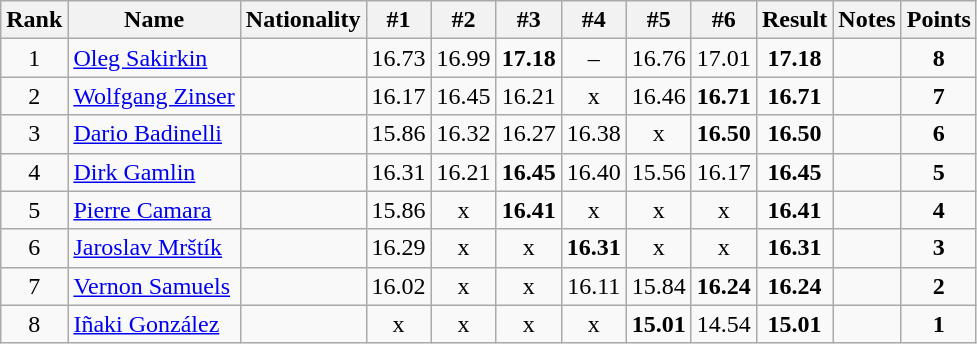<table class="wikitable sortable" style="text-align:center">
<tr>
<th>Rank</th>
<th>Name</th>
<th>Nationality</th>
<th>#1</th>
<th>#2</th>
<th>#3</th>
<th>#4</th>
<th>#5</th>
<th>#6</th>
<th>Result</th>
<th>Notes</th>
<th>Points</th>
</tr>
<tr>
<td>1</td>
<td align=left><a href='#'>Oleg Sakirkin</a></td>
<td align=left></td>
<td>16.73</td>
<td>16.99</td>
<td><strong>17.18</strong></td>
<td>–</td>
<td>16.76</td>
<td>17.01</td>
<td><strong>17.18</strong></td>
<td></td>
<td><strong>8</strong></td>
</tr>
<tr>
<td>2</td>
<td align=left><a href='#'>Wolfgang Zinser</a></td>
<td align=left></td>
<td>16.17</td>
<td>16.45</td>
<td>16.21</td>
<td>x</td>
<td>16.46</td>
<td><strong>16.71</strong></td>
<td><strong>16.71</strong></td>
<td></td>
<td><strong>7</strong></td>
</tr>
<tr>
<td>3</td>
<td align=left><a href='#'>Dario Badinelli</a></td>
<td align=left></td>
<td>15.86</td>
<td>16.32</td>
<td>16.27</td>
<td>16.38</td>
<td>x</td>
<td><strong>16.50</strong></td>
<td><strong>16.50</strong></td>
<td></td>
<td><strong>6</strong></td>
</tr>
<tr>
<td>4</td>
<td align=left><a href='#'>Dirk Gamlin</a></td>
<td align=left></td>
<td>16.31</td>
<td>16.21</td>
<td><strong>16.45</strong></td>
<td>16.40</td>
<td>15.56</td>
<td>16.17</td>
<td><strong>16.45</strong></td>
<td></td>
<td><strong>5</strong></td>
</tr>
<tr>
<td>5</td>
<td align=left><a href='#'>Pierre Camara</a></td>
<td align=left></td>
<td>15.86</td>
<td>x</td>
<td><strong>16.41</strong></td>
<td>x</td>
<td>x</td>
<td>x</td>
<td><strong>16.41</strong></td>
<td></td>
<td><strong>4</strong></td>
</tr>
<tr>
<td>6</td>
<td align=left><a href='#'>Jaroslav Mrštík</a></td>
<td align=left></td>
<td>16.29</td>
<td>x</td>
<td>x</td>
<td><strong>16.31</strong></td>
<td>x</td>
<td>x</td>
<td><strong>16.31</strong></td>
<td></td>
<td><strong>3</strong></td>
</tr>
<tr>
<td>7</td>
<td align=left><a href='#'>Vernon Samuels</a></td>
<td align=left></td>
<td>16.02</td>
<td>x</td>
<td>x</td>
<td>16.11</td>
<td>15.84</td>
<td><strong>16.24</strong></td>
<td><strong>16.24</strong></td>
<td></td>
<td><strong>2</strong></td>
</tr>
<tr>
<td>8</td>
<td align=left><a href='#'>Iñaki González</a></td>
<td align=left></td>
<td>x</td>
<td>x</td>
<td>x</td>
<td>x</td>
<td><strong>15.01</strong></td>
<td>14.54</td>
<td><strong>15.01</strong></td>
<td></td>
<td><strong>1</strong></td>
</tr>
</table>
